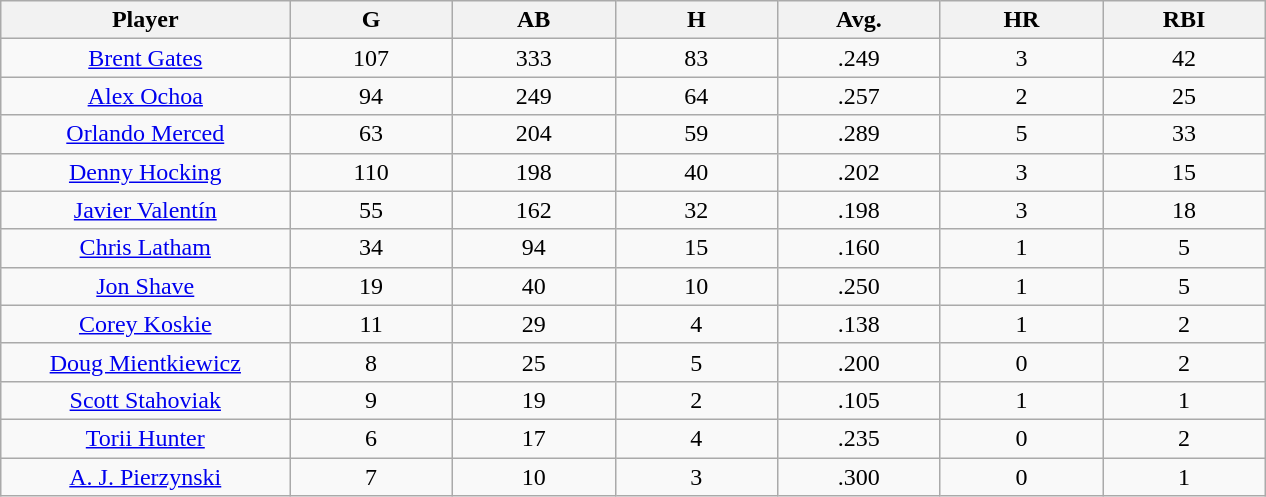<table class="wikitable sortable">
<tr>
<th bgcolor="#DDDDFF" width="16%">Player</th>
<th bgcolor="#DDDDFF" width="9%">G</th>
<th bgcolor="#DDDDFF" width="9%">AB</th>
<th bgcolor="#DDDDFF" width="9%">H</th>
<th bgcolor="#DDDDFF" width="9%">Avg.</th>
<th bgcolor="#DDDDFF" width="9%">HR</th>
<th bgcolor="#DDDDFF" width="9%">RBI</th>
</tr>
<tr align="center">
<td><a href='#'>Brent Gates</a></td>
<td>107</td>
<td>333</td>
<td>83</td>
<td>.249</td>
<td>3</td>
<td>42</td>
</tr>
<tr align=center>
<td><a href='#'>Alex Ochoa</a></td>
<td>94</td>
<td>249</td>
<td>64</td>
<td>.257</td>
<td>2</td>
<td>25</td>
</tr>
<tr align=center>
<td><a href='#'>Orlando Merced</a></td>
<td>63</td>
<td>204</td>
<td>59</td>
<td>.289</td>
<td>5</td>
<td>33</td>
</tr>
<tr align=center>
<td><a href='#'>Denny Hocking</a></td>
<td>110</td>
<td>198</td>
<td>40</td>
<td>.202</td>
<td>3</td>
<td>15</td>
</tr>
<tr align=center>
<td><a href='#'>Javier Valentín</a></td>
<td>55</td>
<td>162</td>
<td>32</td>
<td>.198</td>
<td>3</td>
<td>18</td>
</tr>
<tr align=center>
<td><a href='#'>Chris Latham</a></td>
<td>34</td>
<td>94</td>
<td>15</td>
<td>.160</td>
<td>1</td>
<td>5</td>
</tr>
<tr align=center>
<td><a href='#'>Jon Shave</a></td>
<td>19</td>
<td>40</td>
<td>10</td>
<td>.250</td>
<td>1</td>
<td>5</td>
</tr>
<tr align=center>
<td><a href='#'>Corey Koskie</a></td>
<td>11</td>
<td>29</td>
<td>4</td>
<td>.138</td>
<td>1</td>
<td>2</td>
</tr>
<tr align=center>
<td><a href='#'>Doug Mientkiewicz</a></td>
<td>8</td>
<td>25</td>
<td>5</td>
<td>.200</td>
<td>0</td>
<td>2</td>
</tr>
<tr align=center>
<td><a href='#'>Scott Stahoviak</a></td>
<td>9</td>
<td>19</td>
<td>2</td>
<td>.105</td>
<td>1</td>
<td>1</td>
</tr>
<tr align=center>
<td><a href='#'>Torii Hunter</a></td>
<td>6</td>
<td>17</td>
<td>4</td>
<td>.235</td>
<td>0</td>
<td>2</td>
</tr>
<tr align=center>
<td><a href='#'>A. J. Pierzynski</a></td>
<td>7</td>
<td>10</td>
<td>3</td>
<td>.300</td>
<td>0</td>
<td>1</td>
</tr>
</table>
